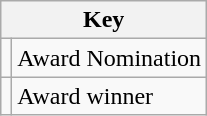<table class="wikitable">
<tr>
<th colspan="2">Key</th>
</tr>
<tr>
<td></td>
<td>Award Nomination</td>
</tr>
<tr>
<td></td>
<td>Award winner</td>
</tr>
</table>
